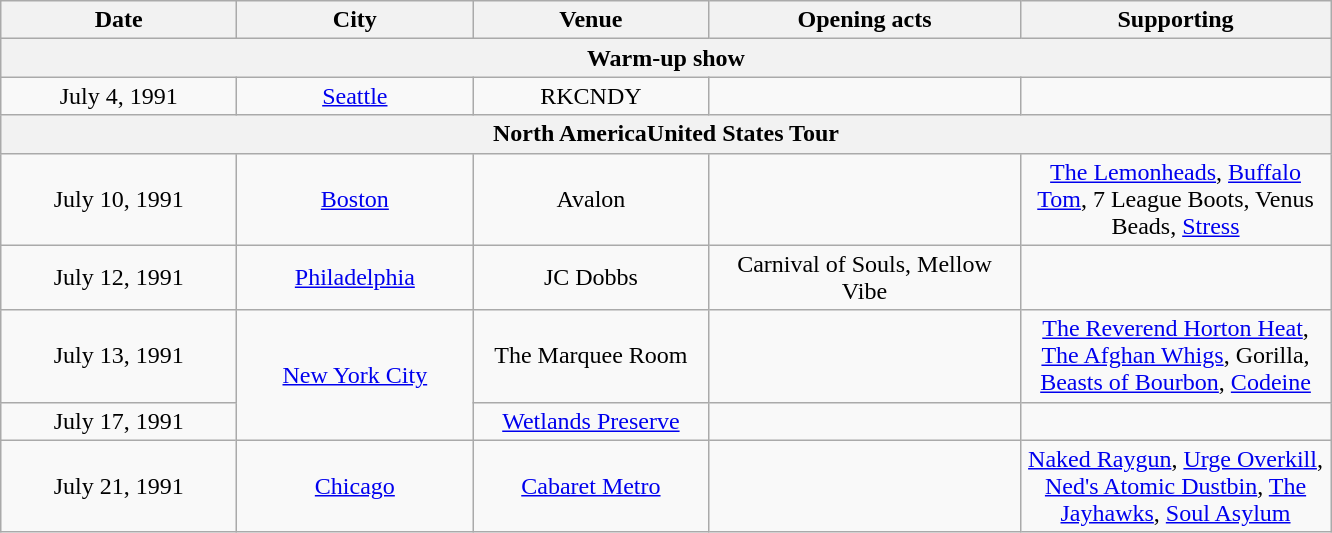<table class="wikitable" style="text-align:center;">
<tr>
<th style="width:150px;">Date</th>
<th style="width:150px;">City</th>
<th style="width:150px;">Venue</th>
<th style="width:200px;">Opening acts</th>
<th style="width:200px;">Supporting</th>
</tr>
<tr>
<th colspan="5">Warm-up show</th>
</tr>
<tr>
<td>July 4, 1991</td>
<td><a href='#'>Seattle</a></td>
<td>RKCNDY</td>
<td></td>
</tr>
<tr>
<th colspan="5">North AmericaUnited States Tour</th>
</tr>
<tr>
<td>July 10, 1991</td>
<td><a href='#'>Boston</a></td>
<td>Avalon</td>
<td></td>
<td><a href='#'>The Lemonheads</a>, <a href='#'>Buffalo Tom</a>, 7 League Boots, Venus Beads, <a href='#'>Stress</a></td>
</tr>
<tr>
<td>July 12, 1991</td>
<td><a href='#'>Philadelphia</a></td>
<td>JC Dobbs</td>
<td>Carnival of Souls, Mellow Vibe</td>
<td></td>
</tr>
<tr>
<td>July 13, 1991</td>
<td rowspan="2"><a href='#'>New York City</a></td>
<td>The Marquee Room</td>
<td></td>
<td><a href='#'>The Reverend Horton Heat</a>, <a href='#'>The Afghan Whigs</a>, Gorilla, <a href='#'>Beasts of Bourbon</a>, <a href='#'>Codeine</a></td>
</tr>
<tr>
<td>July 17, 1991</td>
<td><a href='#'>Wetlands Preserve</a></td>
<td></td>
<td></td>
</tr>
<tr>
<td>July 21, 1991</td>
<td><a href='#'>Chicago</a></td>
<td><a href='#'>Cabaret Metro</a></td>
<td></td>
<td><a href='#'>Naked Raygun</a>, <a href='#'>Urge Overkill</a>, <a href='#'>Ned's Atomic Dustbin</a>, <a href='#'>The Jayhawks</a>, <a href='#'>Soul Asylum</a></td>
</tr>
</table>
